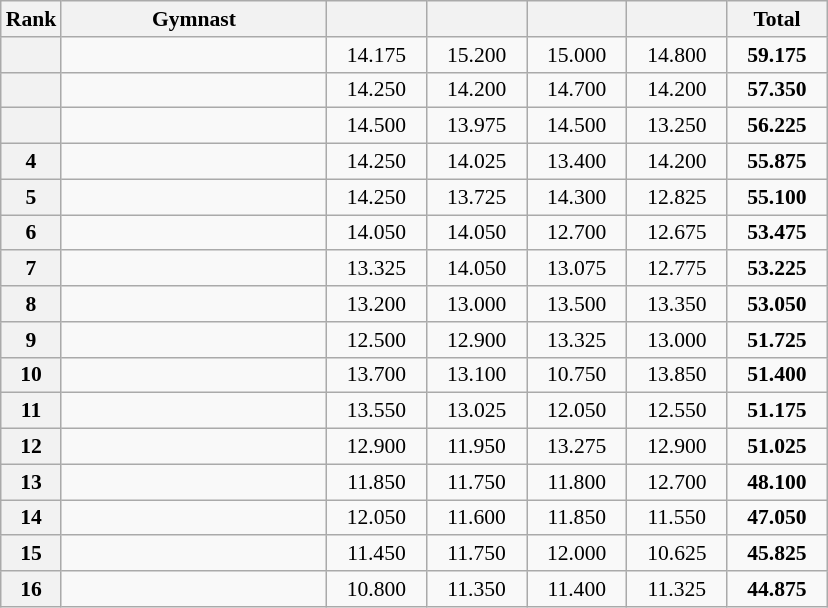<table class="wikitable sortable" style="text-align:center; font-size:90%">
<tr>
<th scope="col" style="width:20px;">Rank</th>
<th ! scope="col" style="width:170px;">Gymnast</th>
<th ! scope="col" style="width:60px;"></th>
<th ! scope="col" style="width:60px;"></th>
<th ! scope="col" style="width:60px;"></th>
<th ! scope="col" style="width:60px;"></th>
<th ! scope="col" style="width:60px;">Total</th>
</tr>
<tr>
<th scope=row></th>
<td align=left></td>
<td>14.175</td>
<td>15.200</td>
<td>15.000</td>
<td>14.800</td>
<td><strong>59.175</strong></td>
</tr>
<tr>
<th scope=row></th>
<td align=left></td>
<td>14.250</td>
<td>14.200</td>
<td>14.700</td>
<td>14.200</td>
<td><strong>57.350</strong></td>
</tr>
<tr>
<th scope=row></th>
<td align=left></td>
<td>14.500</td>
<td>13.975</td>
<td>14.500</td>
<td>13.250</td>
<td><strong>56.225</strong></td>
</tr>
<tr>
<th scope=row>4</th>
<td align=left></td>
<td>14.250</td>
<td>14.025</td>
<td>13.400</td>
<td>14.200</td>
<td><strong>55.875</strong></td>
</tr>
<tr>
<th scope=row>5</th>
<td align=left></td>
<td>14.250</td>
<td>13.725</td>
<td>14.300</td>
<td>12.825</td>
<td><strong>55.100</strong></td>
</tr>
<tr>
<th scope=row>6</th>
<td align=left></td>
<td>14.050</td>
<td>14.050</td>
<td>12.700</td>
<td>12.675</td>
<td><strong>53.475</strong></td>
</tr>
<tr>
<th scope=row>7</th>
<td align=left></td>
<td>13.325</td>
<td>14.050</td>
<td>13.075</td>
<td>12.775</td>
<td><strong>53.225</strong></td>
</tr>
<tr>
<th scope=row>8</th>
<td align=left></td>
<td>13.200</td>
<td>13.000</td>
<td>13.500</td>
<td>13.350</td>
<td><strong>53.050</strong></td>
</tr>
<tr>
<th scope=row>9</th>
<td align=left></td>
<td>12.500</td>
<td>12.900</td>
<td>13.325</td>
<td>13.000</td>
<td><strong>51.725</strong></td>
</tr>
<tr>
<th scope=row>10</th>
<td align=left></td>
<td>13.700</td>
<td>13.100</td>
<td>10.750</td>
<td>13.850</td>
<td><strong>51.400</strong></td>
</tr>
<tr>
<th scope=row>11</th>
<td align=left></td>
<td>13.550</td>
<td>13.025</td>
<td>12.050</td>
<td>12.550</td>
<td><strong>51.175</strong></td>
</tr>
<tr>
<th scope=row>12</th>
<td align=left></td>
<td>12.900</td>
<td>11.950</td>
<td>13.275</td>
<td>12.900</td>
<td><strong>51.025</strong></td>
</tr>
<tr>
<th scope=row>13</th>
<td align=left></td>
<td>11.850</td>
<td>11.750</td>
<td>11.800</td>
<td>12.700</td>
<td><strong>48.100</strong></td>
</tr>
<tr>
<th scope=row>14</th>
<td align=left></td>
<td>12.050</td>
<td>11.600</td>
<td>11.850</td>
<td>11.550</td>
<td><strong>47.050</strong></td>
</tr>
<tr>
<th scope=row>15</th>
<td align=left></td>
<td>11.450</td>
<td>11.750</td>
<td>12.000</td>
<td>10.625</td>
<td><strong>45.825</strong></td>
</tr>
<tr>
<th scope=row>16</th>
<td align=left></td>
<td>10.800</td>
<td>11.350</td>
<td>11.400</td>
<td>11.325</td>
<td><strong>44.875</strong></td>
</tr>
</table>
